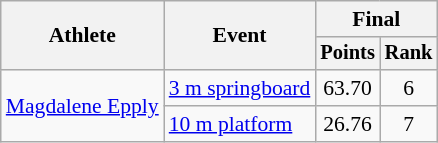<table class="wikitable" style="font-size:90%;">
<tr>
<th rowspan=2>Athlete</th>
<th rowspan=2>Event</th>
<th colspan=2>Final</th>
</tr>
<tr style="font-size:95%">
<th>Points</th>
<th>Rank</th>
</tr>
<tr align=center>
<td align=left rowspan=2><a href='#'>Magdalene Epply</a></td>
<td align=left><a href='#'>3 m springboard</a></td>
<td>63.70</td>
<td>6</td>
</tr>
<tr align=center>
<td align=left><a href='#'>10 m platform</a></td>
<td>26.76</td>
<td>7</td>
</tr>
</table>
